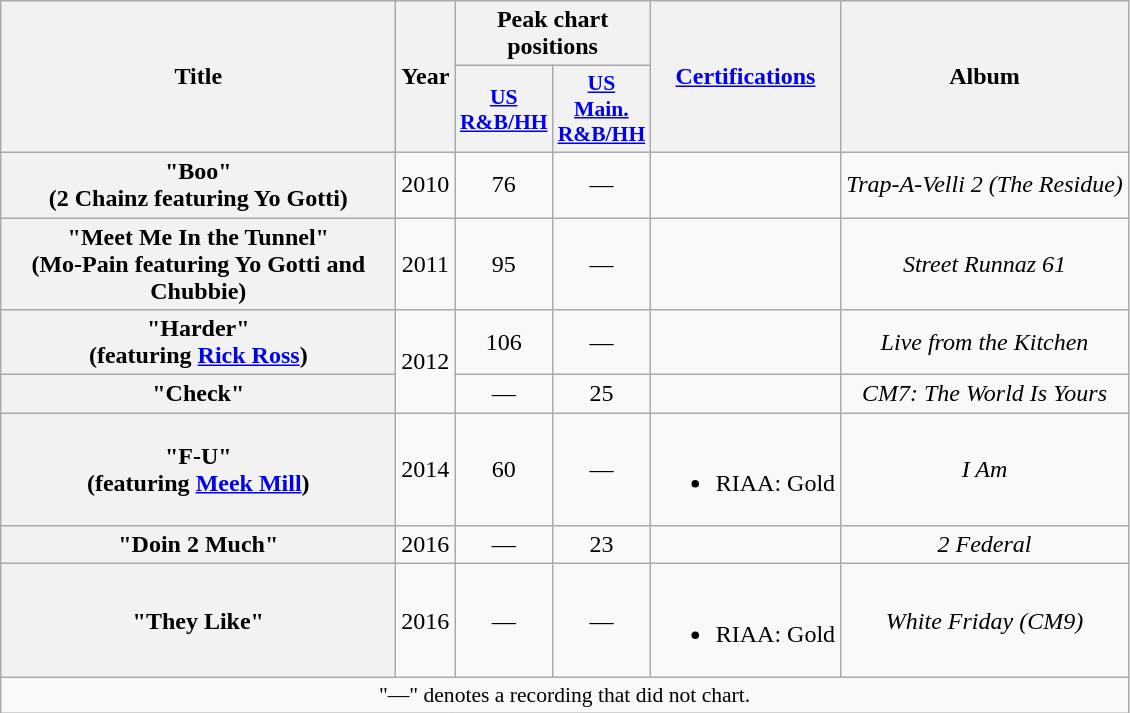<table class="wikitable plainrowheaders" style="text-align:center;">
<tr>
<th scope="col" rowspan="2" style="width:16em;">Title</th>
<th scope="col" rowspan="2">Year</th>
<th colspan="2" scope="col">Peak chart positions</th>
<th rowspan="2"><a href='#'>Certifications</a></th>
<th rowspan="2" scope="col">Album</th>
</tr>
<tr>
<th style="width:3em; font-size:90%"><a href='#'>US<br>R&B/HH</a><br></th>
<th style="width:3em; font-size:90%"><a href='#'>US<br>Main.<br>R&B/HH</a><br></th>
</tr>
<tr>
<th scope="row">"Boo"<br><span>(2 Chainz featuring Yo Gotti)</span></th>
<td>2010</td>
<td>76</td>
<td>—</td>
<td></td>
<td><em>Trap-A-Velli 2 (The Residue)</em></td>
</tr>
<tr>
<th scope="row">"Meet Me In the Tunnel"<br><span>(Mo-Pain featuring Yo Gotti and Chubbie)</span></th>
<td>2011</td>
<td>95</td>
<td>—</td>
<td></td>
<td><em>Street Runnaz 61</em></td>
</tr>
<tr>
<th scope="row">"Harder"<br><span>(featuring <a href='#'>Rick Ross</a>)</span></th>
<td rowspan="2">2012</td>
<td>106</td>
<td>—</td>
<td></td>
<td><em>Live from the Kitchen</em></td>
</tr>
<tr>
<th scope="row">"Check"</th>
<td>—</td>
<td>25</td>
<td></td>
<td><em>CM7: The World Is Yours</em></td>
</tr>
<tr>
<th scope="row">"F-U"<br><span>(featuring <a href='#'>Meek Mill</a>)</span></th>
<td>2014</td>
<td>60</td>
<td>—</td>
<td><br><ul><li>RIAA: Gold</li></ul></td>
<td><em>I Am</em></td>
</tr>
<tr>
<th scope="row">"Doin 2 Much"<br></th>
<td>2016</td>
<td>—</td>
<td>23</td>
<td></td>
<td><em>2 Federal</em></td>
</tr>
<tr>
<th scope="row">"They Like"<br></th>
<td>2016</td>
<td>—</td>
<td>—</td>
<td><br><ul><li>RIAA: Gold</li></ul></td>
<td><em>White Friday (CM9)</em></td>
</tr>
<tr>
<td colspan="6" style="font-size:90%">"—" denotes a recording that did not chart.</td>
</tr>
</table>
